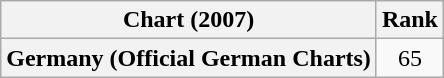<table class="wikitable plainrowheaders sortable" style="text-align:left;" border="1">
<tr>
<th scope="col">Chart (2007)</th>
<th scope="col">Rank</th>
</tr>
<tr>
<th scope="row">Germany (Official German Charts)</th>
<td style="text-align:center;">65</td>
</tr>
</table>
